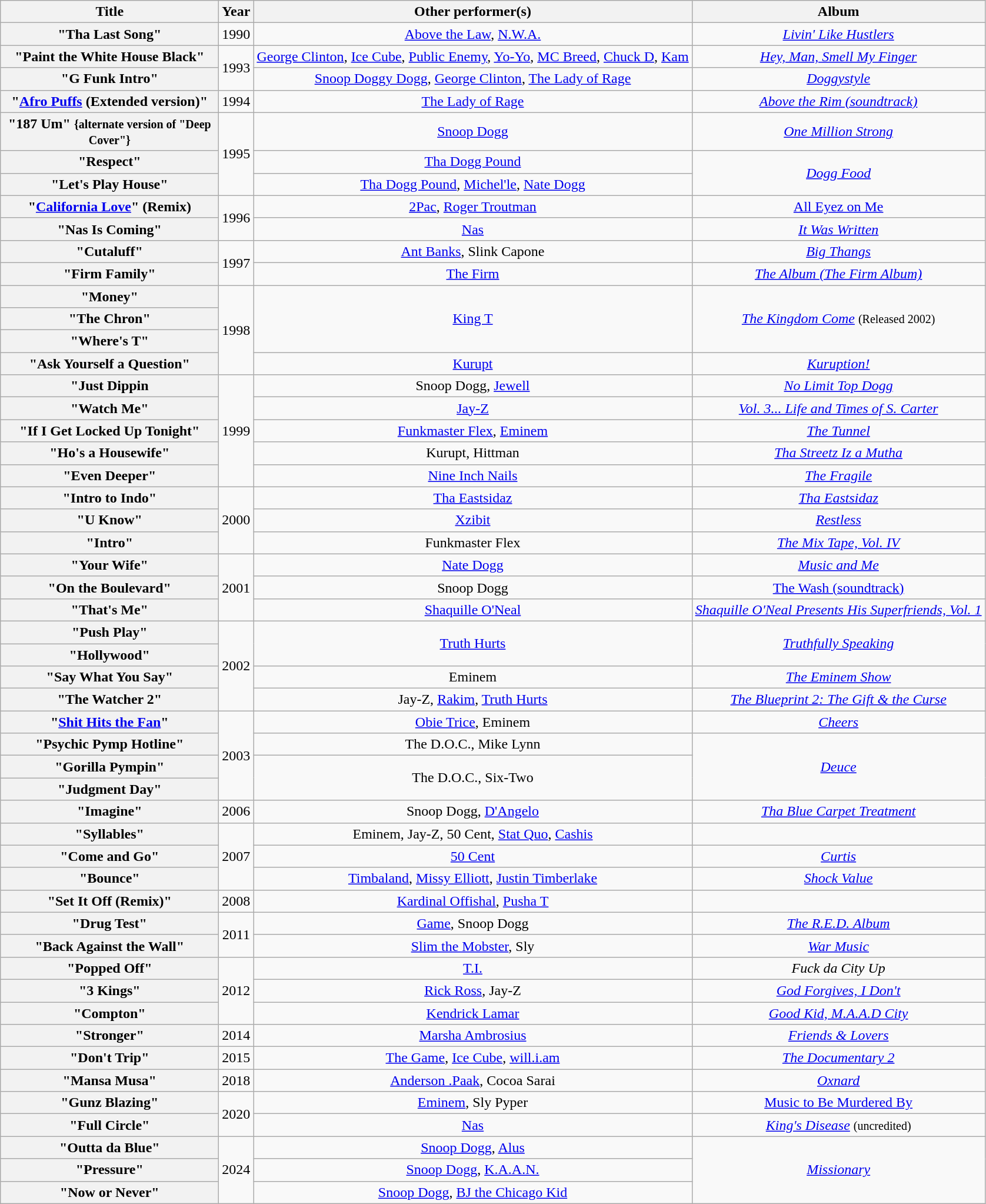<table class="wikitable plainrowheaders" style="text-align:center;">
<tr>
<th scope="col" style="width:15em;">Title</th>
<th scope="col">Year</th>
<th scope="col">Other performer(s)</th>
<th scope="col">Album</th>
</tr>
<tr>
<th scope="row">"Tha Last Song"</th>
<td>1990</td>
<td><a href='#'>Above the Law</a>, <a href='#'>N.W.A.</a></td>
<td><em><a href='#'>Livin' Like Hustlers</a></em></td>
</tr>
<tr>
<th scope="row">"Paint the White House Black"</th>
<td rowspan="2">1993</td>
<td><a href='#'>George Clinton</a>, <a href='#'>Ice Cube</a>, <a href='#'>Public Enemy</a>, <a href='#'>Yo-Yo</a>, <a href='#'>MC Breed</a>, <a href='#'>Chuck D</a>, <a href='#'>Kam</a></td>
<td><em><a href='#'>Hey, Man, Smell My Finger</a></em></td>
</tr>
<tr>
<th scope="row">"G Funk Intro"</th>
<td><a href='#'>Snoop Doggy Dogg</a>, <a href='#'>George Clinton</a>, <a href='#'>The Lady of Rage</a></td>
<td><em><a href='#'>Doggystyle</a></em></td>
</tr>
<tr>
<th scope="row">"<a href='#'>Afro Puffs</a> (Extended version)"</th>
<td>1994</td>
<td><a href='#'>The Lady of Rage</a></td>
<td><em><a href='#'>Above the Rim (soundtrack)</a></em></td>
</tr>
<tr>
<th scope="row">"187 Um" <small>{alternate version of "Deep Cover"}</small></th>
<td rowspan="3">1995</td>
<td><a href='#'>Snoop Dogg</a></td>
<td><em><a href='#'>One Million Strong</a></em></td>
</tr>
<tr>
<th scope="row">"Respect"</th>
<td><a href='#'>Tha Dogg Pound</a></td>
<td rowspan="2"><em><a href='#'>Dogg Food</a></em></td>
</tr>
<tr>
<th scope="row">"Let's Play House"</th>
<td><a href='#'>Tha Dogg Pound</a>, <a href='#'>Michel'le</a>, <a href='#'>Nate Dogg</a></td>
</tr>
<tr>
<th scope="row">"<a href='#'>California Love</a>" (Remix)</th>
<td rowspan="2">1996</td>
<td><a href='#'>2Pac</a>, <a href='#'>Roger Troutman</a></td>
<td><a href='#'>All Eyez on Me</a></td>
</tr>
<tr>
<th scope="row">"Nas Is Coming"</th>
<td><a href='#'>Nas</a></td>
<td><em><a href='#'>It Was Written</a></em></td>
</tr>
<tr>
<th scope="row">"Cutaluff"</th>
<td rowspan="2">1997</td>
<td><a href='#'>Ant Banks</a>, Slink Capone</td>
<td><em><a href='#'>Big Thangs</a></em></td>
</tr>
<tr>
<th scope="row">"Firm Family"</th>
<td><a href='#'>The Firm</a></td>
<td><em><a href='#'>The Album (The Firm Album)</a></em></td>
</tr>
<tr>
<th>"Money"</th>
<td rowspan="4">1998</td>
<td rowspan="3"><a href='#'>King T</a></td>
<td rowspan="3"><em><a href='#'>The Kingdom Come</a></em> <small>(Released 2002)</small></td>
</tr>
<tr>
<th>"The Chron"</th>
</tr>
<tr>
<th>"Where's T"</th>
</tr>
<tr>
<th scope="row">"Ask Yourself a Question"</th>
<td><a href='#'>Kurupt</a></td>
<td><em><a href='#'>Kuruption!</a></em></td>
</tr>
<tr>
<th scope="row">"Just Dippin</th>
<td rowspan="5">1999</td>
<td>Snoop Dogg, <a href='#'>Jewell</a></td>
<td><em><a href='#'>No Limit Top Dogg</a></em></td>
</tr>
<tr>
<th scope="row">"Watch Me"</th>
<td><a href='#'>Jay-Z</a></td>
<td><em><a href='#'>Vol. 3... Life and Times of S. Carter</a></em></td>
</tr>
<tr>
<th scope="row">"If I Get Locked Up Tonight"</th>
<td><a href='#'>Funkmaster Flex</a>, <a href='#'>Eminem</a></td>
<td><em><a href='#'>The Tunnel</a></em></td>
</tr>
<tr>
<th scope="row">"Ho's a Housewife"</th>
<td>Kurupt, Hittman</td>
<td><em><a href='#'>Tha Streetz Iz a Mutha</a></em></td>
</tr>
<tr>
<th scope="row">"Even Deeper"</th>
<td><a href='#'>Nine Inch Nails</a></td>
<td><em><a href='#'>The Fragile</a></em></td>
</tr>
<tr>
<th scope="row">"Intro to Indo"</th>
<td rowspan="3">2000</td>
<td><a href='#'>Tha Eastsidaz</a></td>
<td><em><a href='#'>Tha Eastsidaz</a></em></td>
</tr>
<tr>
<th scope="row">"U Know"</th>
<td><a href='#'>Xzibit</a></td>
<td><em><a href='#'>Restless</a></em></td>
</tr>
<tr>
<th scope="row">"Intro"</th>
<td>Funkmaster Flex</td>
<td><em><a href='#'>The Mix Tape, Vol. IV</a></em></td>
</tr>
<tr>
<th scope="row">"Your Wife"</th>
<td rowspan="3">2001</td>
<td><a href='#'>Nate Dogg</a></td>
<td><em><a href='#'>Music and Me</a></em></td>
</tr>
<tr>
<th>"On the Boulevard"</th>
<td>Snoop Dogg</td>
<td><a href='#'>The Wash (soundtrack)</a></td>
</tr>
<tr>
<th scope="row">"That's Me"</th>
<td><a href='#'>Shaquille O'Neal</a></td>
<td><em><a href='#'>Shaquille O'Neal Presents His Superfriends, Vol. 1</a></em></td>
</tr>
<tr>
<th scope="row">"Push Play"</th>
<td rowspan="4">2002</td>
<td rowspan="2"><a href='#'>Truth Hurts</a></td>
<td rowspan="2"><em><a href='#'>Truthfully Speaking</a></em></td>
</tr>
<tr>
<th scope="row">"Hollywood"</th>
</tr>
<tr>
<th scope="row">"Say What You Say"</th>
<td>Eminem</td>
<td><em><a href='#'>The Eminem Show</a></em></td>
</tr>
<tr>
<th scope="row">"The Watcher 2"</th>
<td>Jay-Z, <a href='#'>Rakim</a>, <a href='#'>Truth Hurts</a></td>
<td><em><a href='#'>The Blueprint 2: The Gift & the Curse</a></em></td>
</tr>
<tr>
<th scope="row">"<a href='#'>Shit Hits the Fan</a>"</th>
<td rowspan="4">2003</td>
<td><a href='#'>Obie Trice</a>, Eminem</td>
<td><em><a href='#'>Cheers</a></em></td>
</tr>
<tr>
<th scope="row">"Psychic Pymp Hotline"</th>
<td>The D.O.C., Mike Lynn</td>
<td rowspan="3"><em><a href='#'>Deuce</a></em></td>
</tr>
<tr>
<th scope="row">"Gorilla Pympin"</th>
<td rowspan="2">The D.O.C., Six-Two</td>
</tr>
<tr>
<th scope="row">"Judgment Day"</th>
</tr>
<tr>
<th scope="row">"Imagine"</th>
<td>2006</td>
<td>Snoop Dogg, <a href='#'>D'Angelo</a></td>
<td><em><a href='#'>Tha Blue Carpet Treatment</a></em></td>
</tr>
<tr>
<th>"Syllables"</th>
<td rowspan="3">2007</td>
<td>Eminem, Jay-Z, 50 Cent, <a href='#'>Stat Quo</a>, <a href='#'>Cashis</a></td>
<td></td>
</tr>
<tr>
<th scope="row">"Come and Go"</th>
<td><a href='#'>50 Cent</a></td>
<td><em><a href='#'>Curtis</a></em></td>
</tr>
<tr>
<th scope="row">"Bounce"</th>
<td><a href='#'>Timbaland</a>, <a href='#'>Missy Elliott</a>, <a href='#'>Justin Timberlake</a></td>
<td><em><a href='#'>Shock Value</a></em></td>
</tr>
<tr>
<th scope="row">"Set It Off (Remix)"</th>
<td>2008</td>
<td><a href='#'>Kardinal Offishal</a>, <a href='#'>Pusha T</a></td>
<td></td>
</tr>
<tr>
<th scope="row">"Drug Test"</th>
<td rowspan="2">2011</td>
<td><a href='#'>Game</a>, Snoop Dogg</td>
<td><em><a href='#'>The R.E.D. Album</a></em></td>
</tr>
<tr>
<th scope="row">"Back Against the Wall"</th>
<td><a href='#'>Slim the Mobster</a>, Sly</td>
<td><em><a href='#'>War Music</a></em></td>
</tr>
<tr>
<th scope="row">"Popped Off"</th>
<td rowspan="3">2012</td>
<td><a href='#'>T.I.</a></td>
<td><em>Fuck da City Up</em></td>
</tr>
<tr>
<th scope="row">"3 Kings"</th>
<td><a href='#'>Rick Ross</a>, Jay-Z</td>
<td><em><a href='#'>God Forgives, I Don't</a></em></td>
</tr>
<tr>
<th scope="row">"Compton"</th>
<td><a href='#'>Kendrick Lamar</a></td>
<td><em><a href='#'>Good Kid, M.A.A.D City</a></em></td>
</tr>
<tr>
<th scope="row">"Stronger"</th>
<td>2014</td>
<td><a href='#'>Marsha Ambrosius</a></td>
<td><em><a href='#'>Friends & Lovers</a></em></td>
</tr>
<tr>
<th scope="row">"Don't Trip"</th>
<td>2015</td>
<td><a href='#'>The Game</a>, <a href='#'>Ice Cube</a>, <a href='#'>will.i.am</a></td>
<td><em><a href='#'>The Documentary 2</a></em></td>
</tr>
<tr>
<th scope="row">"Mansa Musa"</th>
<td>2018</td>
<td><a href='#'>Anderson .Paak</a>, Cocoa Sarai</td>
<td><em><a href='#'>Oxnard</a></em></td>
</tr>
<tr>
<th>"Gunz Blazing"</th>
<td rowspan="2">2020</td>
<td><a href='#'>Eminem</a>, Sly Pyper</td>
<td><a href='#'>Music to Be Murdered By</a></td>
</tr>
<tr>
<th scope="row">"Full Circle"</th>
<td><a href='#'>Nas</a></td>
<td><em><a href='#'>King's Disease</a></em> <small>(uncredited)</small></td>
</tr>
<tr>
<th scope="row">"Outta da Blue"</th>
<td rowspan="3">2024</td>
<td><a href='#'>Snoop Dogg</a>, <a href='#'>Alus</a></td>
<td rowspan="3"><em><a href='#'>Missionary</a></em></td>
</tr>
<tr>
<th scope="row">"Pressure"</th>
<td><a href='#'>Snoop Dogg</a>, <a href='#'>K.A.A.N.</a></td>
</tr>
<tr>
<th scope="row">"Now or Never"</th>
<td><a href='#'>Snoop Dogg</a>, <a href='#'>BJ the Chicago Kid</a></td>
</tr>
</table>
